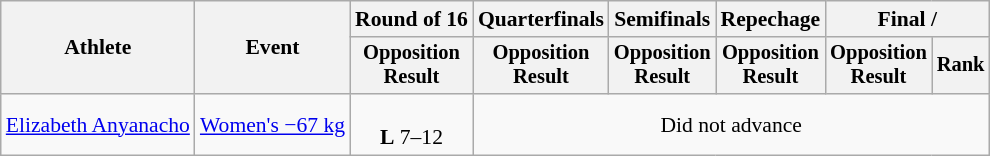<table class="wikitable" style="font-size:90%;">
<tr>
<th rowspan=2>Athlete</th>
<th rowspan=2>Event</th>
<th>Round of 16</th>
<th>Quarterfinals</th>
<th>Semifinals</th>
<th>Repechage</th>
<th colspan=2>Final / </th>
</tr>
<tr style="font-size:95%">
<th>Opposition<br>Result</th>
<th>Opposition<br>Result</th>
<th>Opposition<br>Result</th>
<th>Opposition<br>Result</th>
<th>Opposition<br>Result</th>
<th>Rank</th>
</tr>
<tr align=center>
<td align=left><a href='#'>Elizabeth Anyanacho</a></td>
<td align=left><a href='#'>Women's −67 kg</a></td>
<td><br><strong>L</strong> 7–12</td>
<td colspan="5">Did not advance</td>
</tr>
</table>
